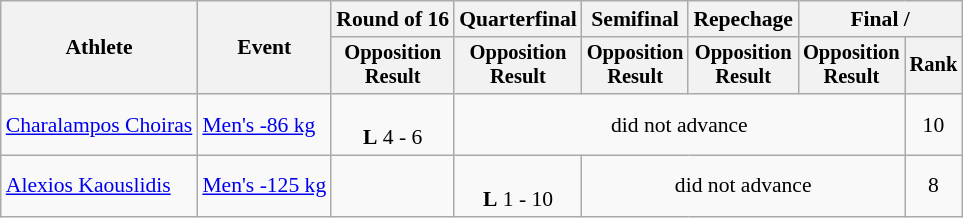<table class="wikitable" style="font-size:90%;">
<tr>
<th rowspan=2>Athlete</th>
<th rowspan=2>Event</th>
<th>Round of 16</th>
<th>Quarterfinal</th>
<th>Semifinal</th>
<th>Repechage</th>
<th colspan=2>Final / </th>
</tr>
<tr style="font-size: 95%">
<th>Opposition<br>Result</th>
<th>Opposition<br>Result</th>
<th>Opposition<br>Result</th>
<th>Opposition<br>Result</th>
<th>Opposition<br>Result</th>
<th>Rank</th>
</tr>
<tr align=center>
<td align=left><a href='#'>Charalampos Choiras</a></td>
<td align=left><a href='#'>Men's -86 kg</a></td>
<td><br><strong>L</strong> 4 - 6</td>
<td colspan=4>did not advance</td>
<td>10</td>
</tr>
<tr align=center>
<td align=left><a href='#'>Alexios Kaouslidis</a></td>
<td align=left><a href='#'>Men's -125 kg</a></td>
<td></td>
<td><br><strong>L</strong> 1 - 10</td>
<td colspan=3>did not advance</td>
<td>8</td>
</tr>
</table>
